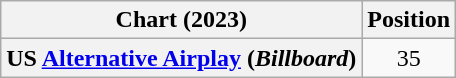<table class="wikitable plainrowheaders" style="text-align:center">
<tr>
<th scope="col">Chart (2023)</th>
<th scope="col">Position</th>
</tr>
<tr>
<th scope="row">US <a href='#'>Alternative Airplay</a> (<em>Billboard</em>)</th>
<td>35</td>
</tr>
</table>
